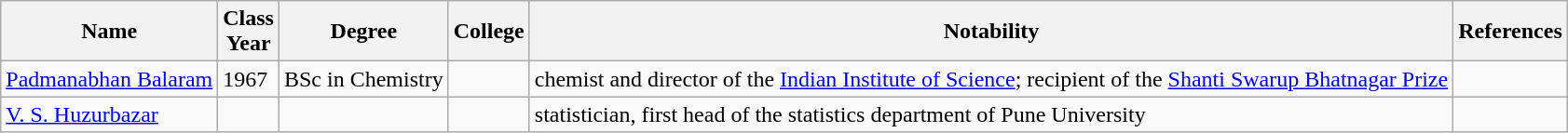<table class="wikitable">
<tr>
<th>Name</th>
<th>Class<br>Year</th>
<th>Degree</th>
<th>College</th>
<th>Notability</th>
<th>References</th>
</tr>
<tr>
<td><a href='#'>Padmanabhan Balaram</a></td>
<td>1967</td>
<td>BSc in Chemistry</td>
<td></td>
<td>chemist and director of the <a href='#'>Indian Institute of Science</a>; recipient of the <a href='#'>Shanti Swarup Bhatnagar Prize</a></td>
<td></td>
</tr>
<tr>
<td><a href='#'>V. S. Huzurbazar</a></td>
<td></td>
<td></td>
<td></td>
<td>statistician, first head of the statistics department of Pune University</td>
<td></td>
</tr>
</table>
